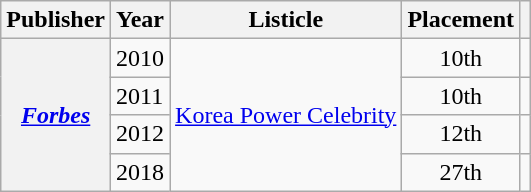<table class="wikitable plainrowheaders sortable" style="margin-right: 0;">
<tr>
<th scope="col">Publisher</th>
<th scope="col">Year</th>
<th scope="col">Listicle</th>
<th scope="col">Placement</th>
<th scope="col" class="unsortable"></th>
</tr>
<tr>
<th scope="row" rowspan="4"><em><a href='#'>Forbes</a></em></th>
<td>2010</td>
<td rowspan="4"><a href='#'>Korea Power Celebrity</a></td>
<td style="text-align:center;">10th</td>
<td style="text-align:center;"></td>
</tr>
<tr>
<td>2011</td>
<td style="text-align:center;">10th</td>
<td style="text-align:center;"></td>
</tr>
<tr>
<td>2012</td>
<td style="text-align:center;">12th</td>
<td style="text-align:center;"></td>
</tr>
<tr>
<td>2018</td>
<td style="text-align:center;">27th</td>
<td style="text-align:center;"></td>
</tr>
</table>
